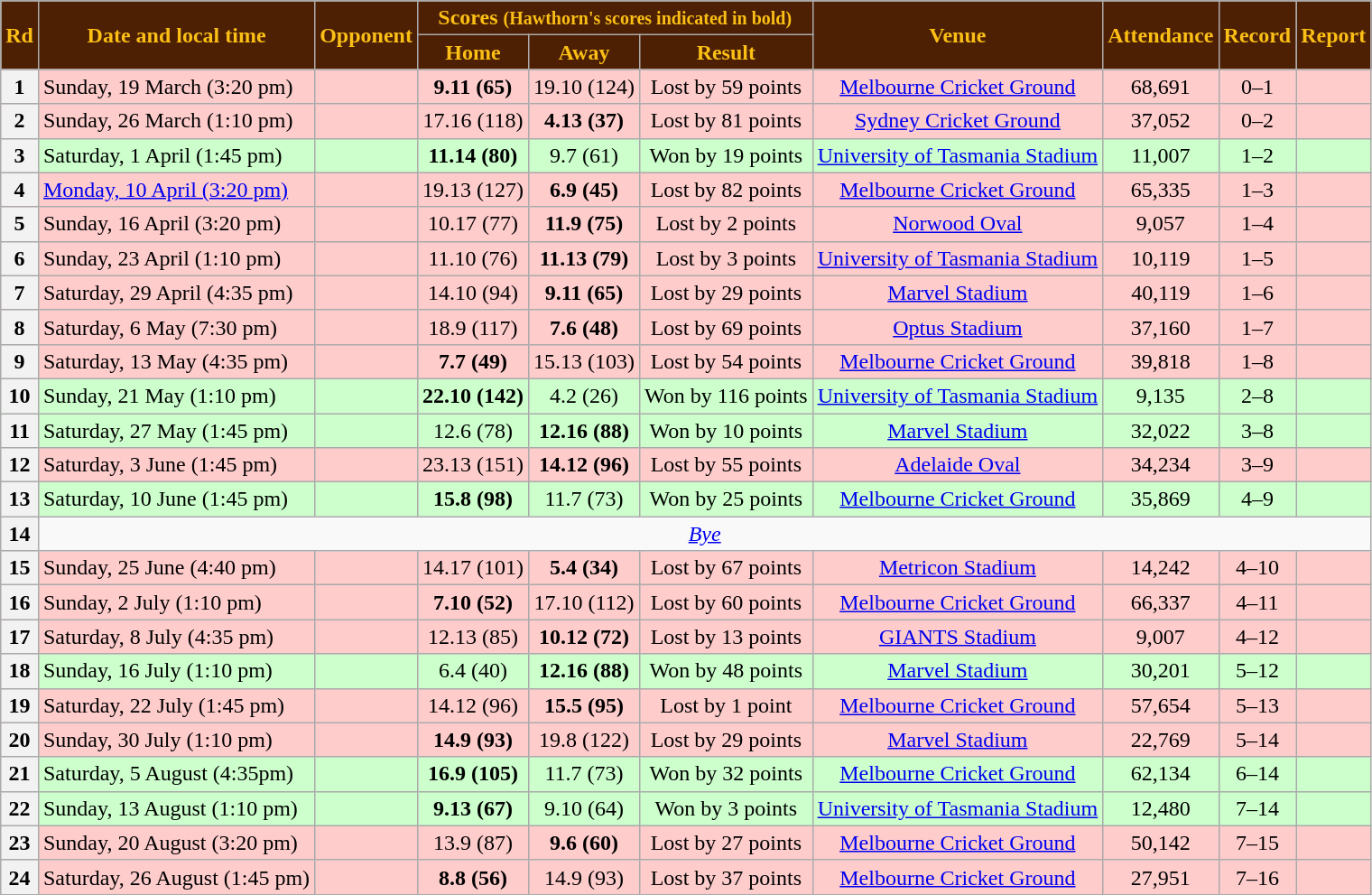<table class="wikitable" style="text-align:center">
<tr>
<th rowspan="2" style="background: #4D2004; color: #FBBF15">Rd</th>
<th rowspan="2" style="background: #4D2004; color: #FBBF15">Date and local time</th>
<th rowspan="2" style="background: #4D2004; color: #FBBF15">Opponent</th>
<th colspan="3" style="background: #4D2004; color: #FBBF15">Scores <small>(Hawthorn's scores indicated in <strong>bold</strong>)</small></th>
<th rowspan="2" style="background: #4D2004; color: #FBBF15">Venue</th>
<th rowspan="2" style="background: #4D2004; color: #FBBF15">Attendance</th>
<th rowspan="2" style="background: #4D2004; color: #FBBF15">Record</th>
<th rowspan="2" style="background: #4D2004; color: #FBBF15">Report</th>
</tr>
<tr>
<th style="background: #4D2004; color: #FBBF15">Home</th>
<th style="background: #4D2004; color: #FBBF15">Away</th>
<th style="background: #4D2004; color: #FBBF15">Result</th>
</tr>
<tr style="background:#fcc">
<th>1</th>
<td align="left">Sunday, 19 March (3:20 pm)</td>
<td align="left"></td>
<td><strong>9.11 (65)</strong></td>
<td>19.10 (124)</td>
<td>Lost by 59 points</td>
<td><a href='#'>Melbourne Cricket Ground</a></td>
<td>68,691</td>
<td>0–1</td>
<td></td>
</tr>
<tr style="background:#fcc">
<th>2</th>
<td align="left">Sunday, 26 March (1:10 pm)</td>
<td align="left"></td>
<td>17.16 (118)</td>
<td><strong>4.13 (37)</strong></td>
<td>Lost by 81 points</td>
<td><a href='#'>Sydney Cricket Ground</a></td>
<td>37,052</td>
<td>0–2</td>
<td></td>
</tr>
<tr style="background:#cfc">
<th>3</th>
<td align="left">Saturday, 1 April (1:45 pm)</td>
<td align="left"></td>
<td><strong>11.14 (80)</strong></td>
<td>9.7 (61)</td>
<td>Won by 19 points</td>
<td><a href='#'>University of Tasmania Stadium</a></td>
<td>11,007</td>
<td>1–2</td>
<td></td>
</tr>
<tr style="background:#fcc">
<th>4</th>
<td align="left"><a href='#'>Monday, 10 April (3:20 pm)</a></td>
<td align="left"></td>
<td>19.13 (127)</td>
<td><strong>6.9 (45)</strong></td>
<td>Lost by 82 points</td>
<td><a href='#'>Melbourne Cricket Ground</a></td>
<td>65,335</td>
<td>1–3</td>
<td></td>
</tr>
<tr style="background:#fcc">
<th>5</th>
<td align="left">Sunday, 16 April (3:20 pm)</td>
<td align="left"></td>
<td>10.17 (77)</td>
<td><strong>11.9 (75)</strong></td>
<td>Lost by 2 points</td>
<td><a href='#'>Norwood Oval</a></td>
<td>9,057</td>
<td>1–4</td>
<td></td>
</tr>
<tr style="background:#fcc">
<th>6</th>
<td align="left">Sunday, 23 April (1:10 pm)</td>
<td align="left"></td>
<td>11.10 (76)</td>
<td><strong>11.13 (79)</strong></td>
<td>Lost by 3 points</td>
<td><a href='#'>University of Tasmania Stadium</a></td>
<td>10,119</td>
<td>1–5</td>
<td></td>
</tr>
<tr style="background:#fcc">
<th>7</th>
<td align="left">Saturday, 29 April (4:35 pm)</td>
<td align="left"></td>
<td>14.10 (94)</td>
<td><strong>9.11 (65)</strong></td>
<td>Lost by 29 points</td>
<td><a href='#'>Marvel Stadium</a></td>
<td>40,119</td>
<td>1–6</td>
<td></td>
</tr>
<tr style="background:#fcc">
<th>8</th>
<td align="left">Saturday, 6 May (7:30 pm)</td>
<td align="left"></td>
<td>18.9 (117)</td>
<td><strong>7.6 (48)</strong></td>
<td>Lost by 69 points</td>
<td><a href='#'>Optus Stadium</a></td>
<td>37,160</td>
<td>1–7</td>
<td></td>
</tr>
<tr style="background:#fcc">
<th>9</th>
<td align="left">Saturday, 13 May (4:35 pm)</td>
<td align="left"></td>
<td><strong>7.7 (49)</strong></td>
<td>15.13 (103)</td>
<td>Lost by 54 points</td>
<td><a href='#'>Melbourne Cricket Ground</a></td>
<td>39,818</td>
<td>1–8</td>
<td></td>
</tr>
<tr style="background:#cfc">
<th>10</th>
<td align="left">Sunday, 21 May (1:10 pm)</td>
<td align="left"></td>
<td><strong>22.10 (142)</strong></td>
<td>4.2 (26)</td>
<td>Won by 116 points</td>
<td><a href='#'>University of Tasmania Stadium</a></td>
<td>9,135</td>
<td>2–8</td>
<td></td>
</tr>
<tr style="background:#cfc">
<th>11</th>
<td align="left">Saturday, 27 May (1:45 pm)</td>
<td align="left"></td>
<td>12.6 (78)</td>
<td><strong>12.16 (88)</strong></td>
<td>Won by 10 points</td>
<td><a href='#'>Marvel Stadium</a></td>
<td>32,022</td>
<td>3–8</td>
<td></td>
</tr>
<tr style="background:#fcc">
<th>12</th>
<td align="left">Saturday, 3 June (1:45 pm)</td>
<td align="left"></td>
<td>23.13 (151)</td>
<td><strong>14.12 (96)</strong></td>
<td>Lost by 55 points</td>
<td><a href='#'>Adelaide Oval</a></td>
<td>34,234</td>
<td>3–9</td>
<td></td>
</tr>
<tr style="background:#cfc">
<th>13</th>
<td align="left">Saturday, 10 June (1:45 pm)</td>
<td align="left"></td>
<td><strong>15.8 (98)</strong></td>
<td>11.7 (73)</td>
<td>Won by 25 points</td>
<td><a href='#'>Melbourne Cricket Ground</a></td>
<td>35,869</td>
<td>4–9</td>
<td></td>
</tr>
<tr>
<th>14</th>
<td colspan="9"><em><a href='#'>Bye</a></em></td>
</tr>
<tr style="background:#fcc">
<th>15</th>
<td align="left">Sunday, 25 June (4:40 pm)</td>
<td align="left"></td>
<td>14.17 (101)</td>
<td><strong>5.4 (34)</strong></td>
<td>Lost by 67 points</td>
<td><a href='#'>Metricon Stadium</a></td>
<td>14,242</td>
<td>4–10</td>
<td></td>
</tr>
<tr style="background:#fcc">
<th>16</th>
<td align="left">Sunday, 2 July (1:10 pm)</td>
<td align="left"></td>
<td><strong>7.10 (52)</strong></td>
<td>17.10 (112)</td>
<td>Lost by 60 points</td>
<td><a href='#'>Melbourne Cricket Ground</a></td>
<td>66,337</td>
<td>4–11</td>
<td></td>
</tr>
<tr style="background:#fcc">
<th>17</th>
<td align="left">Saturday, 8 July (4:35 pm)</td>
<td align="left"></td>
<td>12.13 (85)</td>
<td><strong>10.12 (72)</strong></td>
<td>Lost by 13 points</td>
<td><a href='#'>GIANTS Stadium</a></td>
<td>9,007</td>
<td>4–12</td>
<td></td>
</tr>
<tr style="background:#cfc">
<th>18</th>
<td align="left">Sunday, 16 July (1:10 pm)</td>
<td align="left"></td>
<td>6.4 (40)</td>
<td><strong>12.16 (88)</strong></td>
<td>Won by 48 points</td>
<td><a href='#'>Marvel Stadium</a></td>
<td>30,201</td>
<td>5–12</td>
<td></td>
</tr>
<tr style="background:#fcc">
<th>19</th>
<td align="left">Saturday, 22 July (1:45 pm)</td>
<td align="left"></td>
<td>14.12 (96)</td>
<td><strong>15.5 (95)</strong></td>
<td>Lost by 1 point</td>
<td><a href='#'>Melbourne Cricket Ground</a></td>
<td>57,654</td>
<td>5–13</td>
<td></td>
</tr>
<tr style="background:#fcc">
<th>20</th>
<td align="left">Sunday, 30 July (1:10 pm)</td>
<td align="left"></td>
<td><strong>14.9 (93)</strong></td>
<td>19.8 (122)</td>
<td>Lost by 29 points</td>
<td><a href='#'>Marvel Stadium</a></td>
<td>22,769</td>
<td>5–14</td>
<td></td>
</tr>
<tr style="background:#cfc">
<th>21</th>
<td align="left">Saturday, 5 August (4:35pm)</td>
<td align="left"></td>
<td><strong>16.9 (105)</strong></td>
<td>11.7 (73)</td>
<td>Won by 32 points</td>
<td><a href='#'>Melbourne Cricket Ground</a></td>
<td>62,134</td>
<td>6–14</td>
<td></td>
</tr>
<tr style="background:#cfc">
<th>22</th>
<td align="left">Sunday, 13 August (1:10 pm)</td>
<td align="left"></td>
<td><strong>9.13 (67)</strong></td>
<td>9.10 (64)</td>
<td>Won by 3 points</td>
<td><a href='#'>University of Tasmania Stadium</a></td>
<td>12,480</td>
<td>7–14</td>
<td></td>
</tr>
<tr style="background:#fcc">
<th>23</th>
<td align="left">Sunday, 20 August (3:20 pm)</td>
<td align="left"></td>
<td>13.9 (87)</td>
<td><strong>9.6 (60)</strong></td>
<td>Lost by 27 points</td>
<td><a href='#'>Melbourne Cricket Ground</a></td>
<td>50,142</td>
<td>7–15</td>
<td></td>
</tr>
<tr style="background:#fcc">
<th>24</th>
<td align="left">Saturday, 26 August (1:45 pm)</td>
<td align="left"></td>
<td><strong>8.8 (56)</strong></td>
<td>14.9 (93)</td>
<td>Lost by 37 points</td>
<td><a href='#'>Melbourne Cricket Ground</a></td>
<td>27,951</td>
<td>7–16</td>
<td></td>
</tr>
</table>
